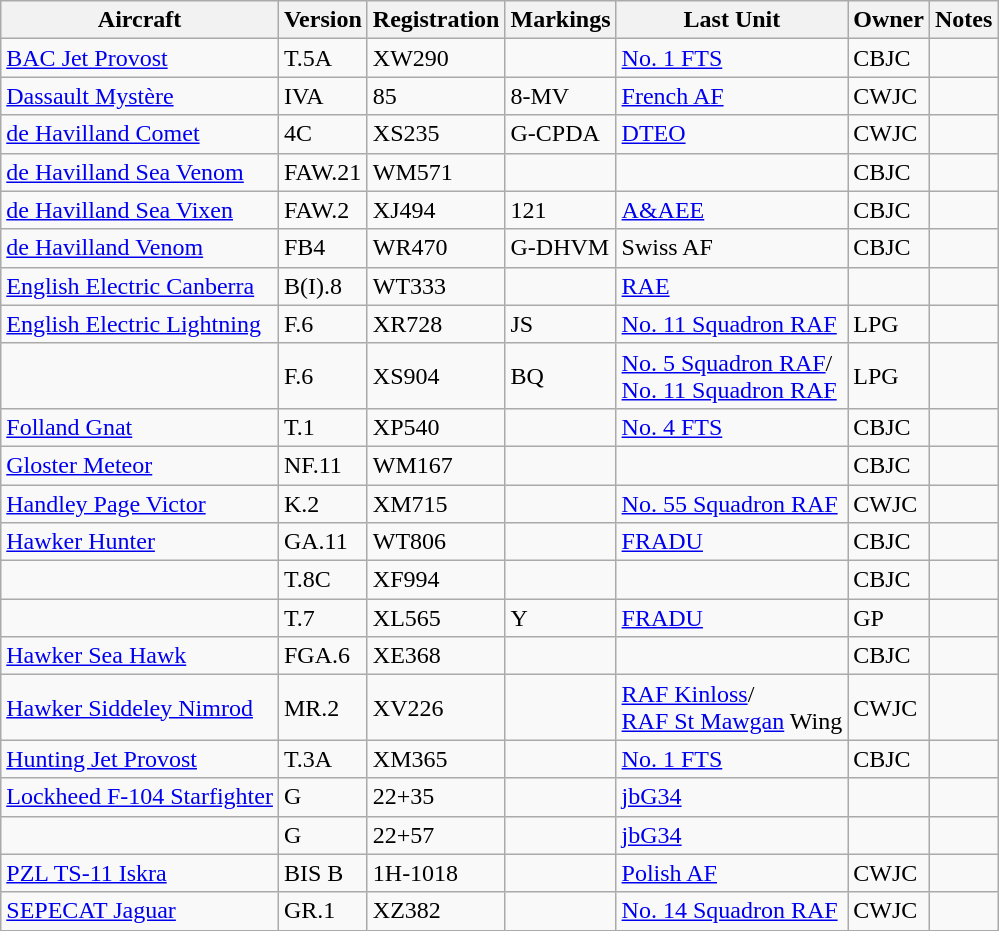<table class="wikitable">
<tr>
<th>Aircraft</th>
<th>Version</th>
<th>Registration</th>
<th>Markings</th>
<th>Last Unit</th>
<th>Owner</th>
<th>Notes</th>
</tr>
<tr>
<td><a href='#'>BAC Jet Provost</a></td>
<td>T.5A</td>
<td>XW290</td>
<td></td>
<td><a href='#'>No. 1 FTS</a></td>
<td>CBJC</td>
<td></td>
</tr>
<tr>
<td><a href='#'>Dassault Mystère</a></td>
<td>IVA</td>
<td>85</td>
<td>8-MV</td>
<td><a href='#'>French AF</a></td>
<td>CWJC</td>
<td></td>
</tr>
<tr>
<td><a href='#'>de Havilland Comet</a></td>
<td>4C</td>
<td>XS235</td>
<td>G-CPDA</td>
<td><a href='#'>DTEO</a></td>
<td>CWJC</td>
<td></td>
</tr>
<tr>
<td><a href='#'>de Havilland Sea Venom</a></td>
<td>FAW.21</td>
<td>WM571</td>
<td></td>
<td></td>
<td>CBJC</td>
<td></td>
</tr>
<tr>
<td><a href='#'>de Havilland Sea Vixen</a></td>
<td>FAW.2</td>
<td>XJ494</td>
<td>121</td>
<td><a href='#'>A&AEE</a></td>
<td>CBJC</td>
<td></td>
</tr>
<tr>
<td><a href='#'>de Havilland Venom</a></td>
<td>FB4</td>
<td>WR470</td>
<td>G-DHVM</td>
<td>Swiss AF</td>
<td>CBJC</td>
<td></td>
</tr>
<tr>
<td><a href='#'>English Electric Canberra</a></td>
<td>B(I).8</td>
<td>WT333</td>
<td></td>
<td><a href='#'>RAE</a></td>
<td></td>
<td></td>
</tr>
<tr>
<td><a href='#'>English Electric Lightning</a></td>
<td>F.6</td>
<td>XR728</td>
<td>JS</td>
<td><a href='#'>No. 11 Squadron RAF</a></td>
<td>LPG</td>
<td></td>
</tr>
<tr>
<td></td>
<td>F.6</td>
<td>XS904</td>
<td>BQ</td>
<td><a href='#'>No. 5 Squadron RAF</a>/<br><a href='#'>No. 11 Squadron RAF</a></td>
<td>LPG</td>
<td></td>
</tr>
<tr>
<td><a href='#'>Folland Gnat</a></td>
<td>T.1</td>
<td>XP540</td>
<td></td>
<td><a href='#'>No. 4 FTS</a></td>
<td>CBJC</td>
<td></td>
</tr>
<tr>
<td><a href='#'>Gloster Meteor</a></td>
<td>NF.11</td>
<td>WM167</td>
<td></td>
<td></td>
<td>CBJC</td>
<td></td>
</tr>
<tr>
<td><a href='#'>Handley Page Victor</a></td>
<td>K.2</td>
<td>XM715</td>
<td></td>
<td><a href='#'>No. 55 Squadron RAF</a></td>
<td>CWJC</td>
<td></td>
</tr>
<tr>
<td><a href='#'>Hawker Hunter</a></td>
<td>GA.11</td>
<td>WT806</td>
<td></td>
<td><a href='#'>FRADU</a></td>
<td>CBJC</td>
<td></td>
</tr>
<tr>
<td></td>
<td>T.8C</td>
<td>XF994</td>
<td></td>
<td></td>
<td>CBJC</td>
<td></td>
</tr>
<tr>
<td></td>
<td>T.7</td>
<td>XL565</td>
<td>Y</td>
<td><a href='#'>FRADU</a></td>
<td>GP</td>
<td></td>
</tr>
<tr>
<td><a href='#'>Hawker Sea Hawk</a></td>
<td>FGA.6</td>
<td>XE368</td>
<td></td>
<td></td>
<td>CBJC</td>
<td></td>
</tr>
<tr>
<td><a href='#'>Hawker Siddeley Nimrod</a></td>
<td>MR.2</td>
<td>XV226</td>
<td></td>
<td><a href='#'>RAF Kinloss</a>/<br><a href='#'>RAF St Mawgan</a> Wing</td>
<td>CWJC</td>
<td></td>
</tr>
<tr>
<td><a href='#'>Hunting Jet Provost</a></td>
<td>T.3A</td>
<td>XM365</td>
<td></td>
<td><a href='#'>No. 1 FTS</a></td>
<td>CBJC</td>
<td></td>
</tr>
<tr>
<td><a href='#'>Lockheed F-104 Starfighter</a></td>
<td>G</td>
<td>22+35</td>
<td></td>
<td><a href='#'>jbG34</a></td>
<td></td>
<td></td>
</tr>
<tr>
<td></td>
<td>G</td>
<td>22+57</td>
<td></td>
<td><a href='#'>jbG34</a></td>
<td></td>
<td></td>
</tr>
<tr>
<td><a href='#'>PZL TS-11 Iskra</a></td>
<td>BIS B</td>
<td>1H-1018</td>
<td></td>
<td><a href='#'>Polish AF</a></td>
<td>CWJC</td>
<td></td>
</tr>
<tr>
<td><a href='#'>SEPECAT Jaguar</a></td>
<td>GR.1</td>
<td>XZ382</td>
<td></td>
<td><a href='#'>No. 14 Squadron RAF</a></td>
<td>CWJC</td>
<td></td>
</tr>
</table>
